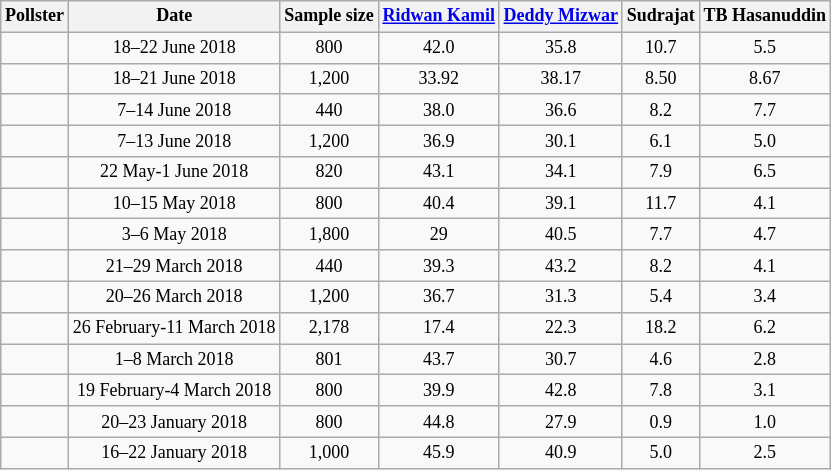<table class="wikitable sortable" style="text-align: center; font-size: 75%;">
<tr>
<th>Pollster</th>
<th>Date</th>
<th>Sample size</th>
<th><a href='#'>Ridwan Kamil</a></th>
<th><a href='#'>Deddy Mizwar</a></th>
<th>Sudrajat</th>
<th>TB Hasanuddin</th>
</tr>
<tr>
<td></td>
<td>18–22 June 2018</td>
<td>800</td>
<td bgcolor = >42.0</td>
<td>35.8</td>
<td>10.7</td>
<td>5.5</td>
</tr>
<tr>
<td></td>
<td>18–21 June 2018</td>
<td>1,200</td>
<td>33.92</td>
<td bgcolor = >38.17</td>
<td>8.50</td>
<td>8.67</td>
</tr>
<tr>
<td></td>
<td>7–14 June 2018</td>
<td>440</td>
<td bgcolor = >38.0</td>
<td>36.6</td>
<td>8.2</td>
<td>7.7</td>
</tr>
<tr>
<td></td>
<td>7–13 June 2018</td>
<td>1,200</td>
<td bgcolor = >36.9</td>
<td>30.1</td>
<td>6.1</td>
<td>5.0</td>
</tr>
<tr>
<td></td>
<td>22 May-1 June 2018</td>
<td>820</td>
<td bgcolor = >43.1</td>
<td>34.1</td>
<td>7.9</td>
<td>6.5</td>
</tr>
<tr>
<td></td>
<td>10–15 May 2018</td>
<td>800</td>
<td bgcolor = >40.4</td>
<td>39.1</td>
<td>11.7</td>
<td>4.1</td>
</tr>
<tr>
<td></td>
<td>3–6 May 2018</td>
<td>1,800</td>
<td>29</td>
<td bgcolor = >40.5</td>
<td>7.7</td>
<td>4.7</td>
</tr>
<tr>
<td></td>
<td>21–29 March 2018</td>
<td>440</td>
<td>39.3</td>
<td bgcolor = >43.2</td>
<td>8.2</td>
<td>4.1</td>
</tr>
<tr>
<td></td>
<td>20–26 March 2018</td>
<td>1,200</td>
<td bgcolor = >36.7</td>
<td>31.3</td>
<td>5.4</td>
<td>3.4</td>
</tr>
<tr>
<td></td>
<td>26 February-11 March 2018</td>
<td>2,178</td>
<td>17.4</td>
<td bgcolor = >22.3</td>
<td>18.2</td>
<td>6.2</td>
</tr>
<tr>
<td> </td>
<td>1–8 March 2018</td>
<td>801</td>
<td bgcolor = >43.7</td>
<td>30.7</td>
<td>4.6</td>
<td>2.8</td>
</tr>
<tr>
<td></td>
<td>19 February-4 March 2018</td>
<td>800</td>
<td>39.9</td>
<td bgcolor = >42.8</td>
<td>7.8</td>
<td>3.1</td>
</tr>
<tr>
<td></td>
<td>20–23 January 2018</td>
<td>800</td>
<td bgcolor = >44.8</td>
<td>27.9</td>
<td>0.9</td>
<td>1.0</td>
</tr>
<tr>
<td></td>
<td>16–22 January 2018</td>
<td>1,000</td>
<td bgcolor = >45.9</td>
<td>40.9</td>
<td>5.0</td>
<td>2.5</td>
</tr>
</table>
